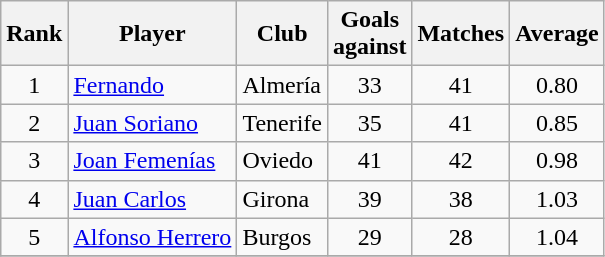<table class="wikitable" style="text-align:center">
<tr>
<th>Rank</th>
<th>Player</th>
<th>Club</th>
<th>Goals<br>against</th>
<th>Matches</th>
<th>Average</th>
</tr>
<tr>
<td>1</td>
<td align=left> <a href='#'>Fernando</a></td>
<td align=left>Almería</td>
<td>33</td>
<td>41</td>
<td>0.80</td>
</tr>
<tr>
<td>2</td>
<td align=left> <a href='#'>Juan Soriano</a></td>
<td align=left>Tenerife</td>
<td>35</td>
<td>41</td>
<td>0.85</td>
</tr>
<tr>
<td>3</td>
<td align=left> <a href='#'>Joan Femenías</a></td>
<td align=left>Oviedo</td>
<td>41</td>
<td>42</td>
<td>0.98</td>
</tr>
<tr>
<td>4</td>
<td align=left> <a href='#'>Juan Carlos</a></td>
<td align=left>Girona</td>
<td>39</td>
<td>38</td>
<td>1.03</td>
</tr>
<tr>
<td>5</td>
<td align=left> <a href='#'>Alfonso Herrero</a></td>
<td align=left>Burgos</td>
<td>29</td>
<td>28</td>
<td>1.04</td>
</tr>
<tr>
</tr>
</table>
